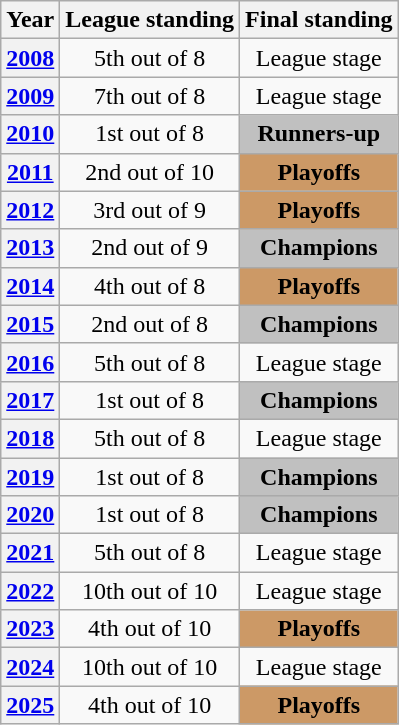<table class="wikitable" style="text-align:center;">
<tr>
<th>Year</th>
<th>League standing</th>
<th>Final standing</th>
</tr>
<tr>
<th><a href='#'>2008</a></th>
<td>5th out of 8</td>
<td>League stage</td>
</tr>
<tr>
<th><a href='#'>2009</a></th>
<td>7th out of 8</td>
<td>League stage</td>
</tr>
<tr>
<th><a href='#'>2010</a></th>
<td>1st out of 8</td>
<td style="background: silver;"><strong>Runners-up</strong></td>
</tr>
<tr>
<th><a href='#'>2011</a></th>
<td>2nd out of 10</td>
<td style="background: #cc9966;"><strong>Playoffs</strong></td>
</tr>
<tr>
<th><a href='#'>2012</a></th>
<td>3rd out of 9</td>
<td style="background: #cc9966;"><strong>Playoffs</strong></td>
</tr>
<tr>
<th><a href='#'>2013</a></th>
<td>2nd out of 9</td>
<td style="background: silver;"><strong>Champions</strong></td>
</tr>
<tr>
<th><a href='#'>2014</a></th>
<td>4th out of 8</td>
<td style="background: #cc9966;"><strong>Playoffs</strong></td>
</tr>
<tr>
<th><a href='#'>2015</a></th>
<td>2nd out of 8</td>
<td style="background: silver;"><strong>Champions</strong></td>
</tr>
<tr>
<th><a href='#'>2016</a></th>
<td>5th out of 8</td>
<td>League stage</td>
</tr>
<tr>
<th><a href='#'>2017</a></th>
<td>1st out of 8</td>
<td style="background: silver;"><strong>Champions</strong></td>
</tr>
<tr>
<th><a href='#'>2018</a></th>
<td>5th out of 8</td>
<td>League stage</td>
</tr>
<tr>
<th><a href='#'>2019</a></th>
<td>1st out of 8</td>
<td style="background: silver;"><strong>Champions</strong></td>
</tr>
<tr>
<th><a href='#'>2020</a></th>
<td>1st out of 8</td>
<td style="background: silver;"><strong>Champions</strong></td>
</tr>
<tr>
<th><a href='#'>2021</a></th>
<td>5th out of 8</td>
<td>League stage</td>
</tr>
<tr>
<th><a href='#'>2022</a></th>
<td>10th out of 10</td>
<td>League stage</td>
</tr>
<tr>
<th><a href='#'>2023</a></th>
<td>4th out of 10</td>
<td style="background: #cc9966;"><strong>Playoffs</strong></td>
</tr>
<tr>
<th><a href='#'>2024</a></th>
<td>10th out of 10</td>
<td>League stage</td>
</tr>
<tr>
<th><a href='#'>2025</a></th>
<td>4th out of 10</td>
<td style="background: #cc9966;"><strong>Playoffs</strong></td>
</tr>
</table>
